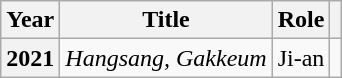<table class="wikitable plainrowheaders">
<tr>
<th scope="col">Year</th>
<th scope="col">Title</th>
<th scope="col">Role</th>
<th scope="col" class="unsortable"></th>
</tr>
<tr>
<th scope="row">2021</th>
<td><em>Hangsang, Gakkeum</em></td>
<td>Ji-an</td>
<td style="text-align:center"></td>
</tr>
</table>
